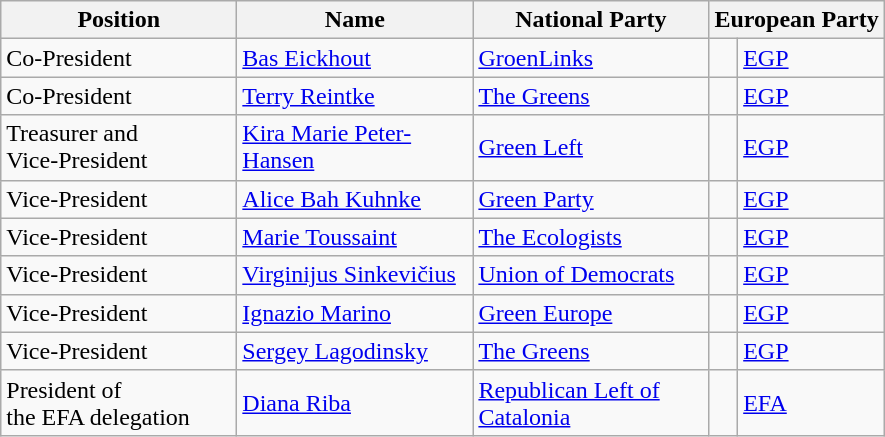<table class="wikitable">
<tr>
<th style="width:150px;">Position</th>
<th style="width:150px;">Name</th>
<th style="width:150px;">National Party</th>
<th colspan=2>European Party</th>
</tr>
<tr>
<td>Co-President</td>
<td><a href='#'>Bas Eickhout</a></td>
<td> <a href='#'>GroenLinks</a></td>
<td></td>
<td><a href='#'>EGP</a></td>
</tr>
<tr>
<td>Co-President</td>
<td><a href='#'>Terry Reintke</a></td>
<td> <a href='#'>The Greens</a></td>
<td></td>
<td><a href='#'>EGP</a></td>
</tr>
<tr>
<td>Treasurer and<br>Vice-President</td>
<td><a href='#'>Kira Marie Peter-Hansen</a></td>
<td> <a href='#'>Green Left</a></td>
<td></td>
<td><a href='#'>EGP</a></td>
</tr>
<tr>
<td>Vice-President</td>
<td><a href='#'>Alice Bah Kuhnke</a></td>
<td> <a href='#'>Green Party</a></td>
<td></td>
<td><a href='#'>EGP</a></td>
</tr>
<tr>
<td>Vice-President</td>
<td><a href='#'>Marie Toussaint</a></td>
<td> <a href='#'>The Ecologists</a></td>
<td></td>
<td><a href='#'>EGP</a></td>
</tr>
<tr>
<td>Vice-President</td>
<td><a href='#'>Virginijus Sinkevičius</a></td>
<td> <a href='#'>Union of Democrats</a></td>
<td></td>
<td><a href='#'>EGP</a></td>
</tr>
<tr>
<td>Vice-President</td>
<td><a href='#'>Ignazio Marino</a></td>
<td> <a href='#'>Green Europe</a></td>
<td></td>
<td><a href='#'>EGP</a></td>
</tr>
<tr>
<td>Vice-President</td>
<td><a href='#'>Sergey Lagodinsky</a></td>
<td> <a href='#'>The Greens</a></td>
<td></td>
<td><a href='#'>EGP</a></td>
</tr>
<tr>
<td>President of<br>the EFA delegation</td>
<td><a href='#'>Diana Riba</a></td>
<td> <a href='#'>Republican Left of Catalonia</a></td>
<td></td>
<td><a href='#'>EFA</a></td>
</tr>
</table>
